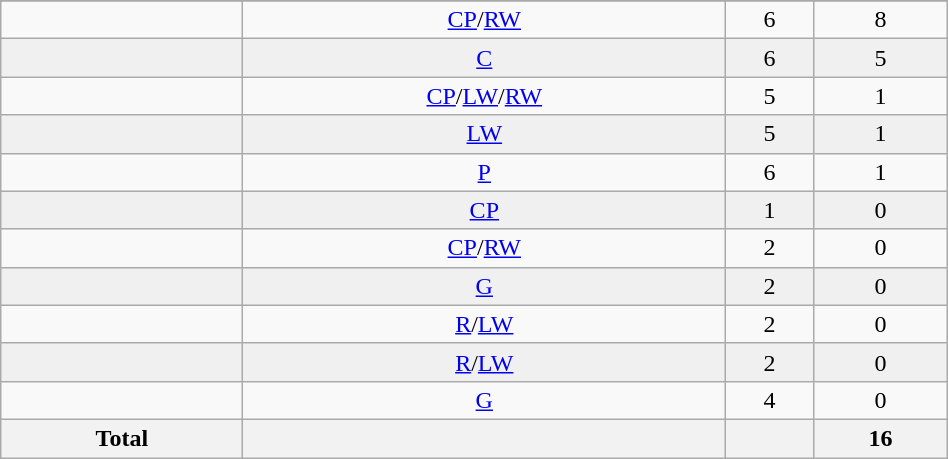<table class="wikitable sortable" width ="50%">
<tr align="center">
</tr>
<tr align="center" bgcolor="">
<td></td>
<td><a href='#'>CP</a>/<a href='#'>RW</a></td>
<td>6</td>
<td>8</td>
</tr>
<tr align="center" bgcolor="f0f0f0">
<td></td>
<td><a href='#'>C</a></td>
<td>6</td>
<td>5</td>
</tr>
<tr align="center" bgcolor="">
<td></td>
<td><a href='#'>CP</a>/<a href='#'>LW</a>/<a href='#'>RW</a></td>
<td>5</td>
<td>1</td>
</tr>
<tr align="center" bgcolor="f0f0f0">
<td></td>
<td><a href='#'>LW</a></td>
<td>5</td>
<td>1</td>
</tr>
<tr align="center" bgcolor="">
<td></td>
<td><a href='#'>P</a></td>
<td>6</td>
<td>1</td>
</tr>
<tr align="center" bgcolor="f0f0f0">
<td></td>
<td><a href='#'>CP</a></td>
<td>1</td>
<td>0</td>
</tr>
<tr align="center" bgcolor="">
<td></td>
<td><a href='#'>CP</a>/<a href='#'>RW</a></td>
<td>2</td>
<td>0</td>
</tr>
<tr align="center" bgcolor="f0f0f0">
<td></td>
<td><a href='#'>G</a></td>
<td>2</td>
<td>0</td>
</tr>
<tr align="center" bgcolor="">
<td></td>
<td><a href='#'>R</a>/<a href='#'>LW</a></td>
<td>2</td>
<td>0</td>
</tr>
<tr align="center" bgcolor="f0f0f0">
<td></td>
<td><a href='#'>R</a>/<a href='#'>LW</a></td>
<td>2</td>
<td>0</td>
</tr>
<tr align="center" bgcolor="">
<td></td>
<td><a href='#'>G</a></td>
<td>4</td>
<td>0</td>
</tr>
<tr>
<th>Total</th>
<th></th>
<th></th>
<th>16</th>
</tr>
</table>
